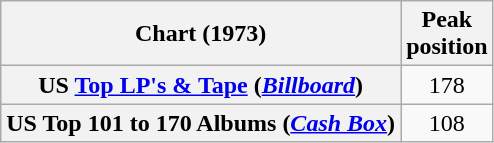<table class="wikitable sortable plainrowheaders" style="text-align:center">
<tr>
<th scope="col">Chart (1973)</th>
<th scope="col">Peak<br>position</th>
</tr>
<tr>
<th scope="row">US <a href='#'>Top LP's & Tape</a> (<em><a href='#'>Billboard</a></em>)</th>
<td>178</td>
</tr>
<tr>
<th scope="row">US Top 101 to 170 Albums (<em><a href='#'>Cash Box</a></em>)</th>
<td>108</td>
</tr>
</table>
